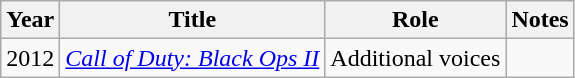<table class="wikitable">
<tr>
<th>Year</th>
<th>Title</th>
<th>Role</th>
<th>Notes</th>
</tr>
<tr>
<td>2012</td>
<td><em><a href='#'>Call of Duty: Black Ops II</a></em></td>
<td>Additional voices</td>
<td></td>
</tr>
</table>
